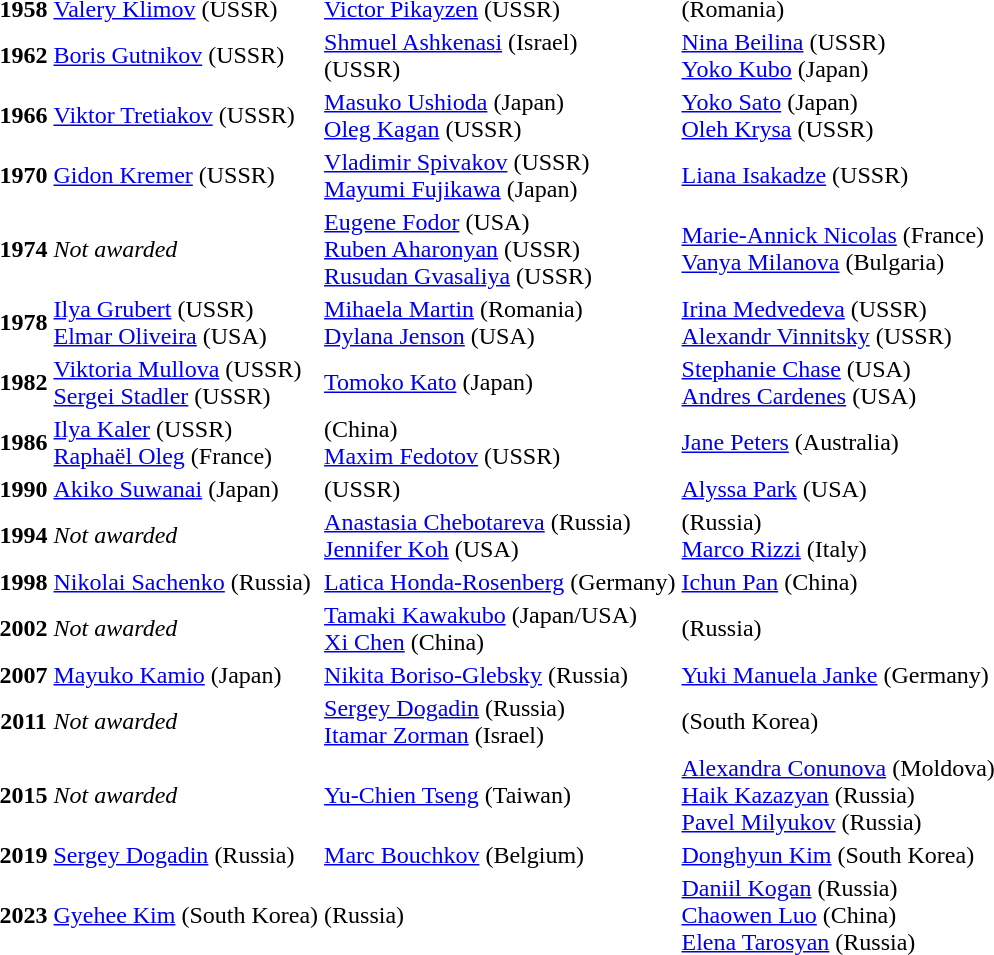<table>
<tr>
<th>1958</th>
<td><a href='#'>Valery Klimov</a> (USSR)</td>
<td><a href='#'>Victor Pikayzen</a> (USSR)</td>
<td> (Romania)</td>
</tr>
<tr>
<th>1962</th>
<td><a href='#'>Boris Gutnikov</a> (USSR)</td>
<td><a href='#'>Shmuel Ashkenasi</a> (Israel)<br> (USSR)</td>
<td><a href='#'>Nina Beilina</a> (USSR)<br> <a href='#'>Yoko Kubo</a> (Japan)</td>
</tr>
<tr>
<th>1966</th>
<td><a href='#'>Viktor Tretiakov</a> (USSR)</td>
<td><a href='#'>Masuko Ushioda</a> (Japan)<br><a href='#'>Oleg Kagan</a> (USSR)</td>
<td><a href='#'>Yoko Sato</a> (Japan)<br><a href='#'>Oleh Krysa</a> (USSR)</td>
</tr>
<tr>
<th>1970</th>
<td><a href='#'>Gidon Kremer</a> (USSR)</td>
<td><a href='#'>Vladimir Spivakov</a> (USSR)<br><a href='#'>Mayumi Fujikawa</a> (Japan)</td>
<td><a href='#'>Liana Isakadze</a> (USSR)</td>
</tr>
<tr>
<th>1974</th>
<td><em>Not awarded</em></td>
<td><a href='#'>Eugene Fodor</a> (USA)<br><a href='#'>Ruben Aharonyan</a> (USSR)<br><a href='#'>Rusudan Gvasaliya</a> (USSR)</td>
<td><a href='#'>Marie-Annick Nicolas</a> (France)<br><a href='#'>Vanya Milanova</a> (Bulgaria)</td>
</tr>
<tr>
<th>1978</th>
<td><a href='#'>Ilya Grubert</a> (USSR)<br> <a href='#'>Elmar Oliveira</a> (USA)</td>
<td><a href='#'>Mihaela Martin</a> (Romania)<br> <a href='#'>Dylana Jenson</a> (USA)</td>
<td><a href='#'>Irina Medvedeva</a> (USSR)<br><a href='#'>Alexandr Vinnitsky</a> (USSR)</td>
</tr>
<tr>
<th>1982</th>
<td><a href='#'>Viktoria Mullova</a> (USSR)<br><a href='#'>Sergei Stadler</a> (USSR)</td>
<td><a href='#'>Tomoko Kato</a> (Japan)</td>
<td><a href='#'>Stephanie Chase</a> (USA)<br><a href='#'>Andres Cardenes</a> (USA)</td>
</tr>
<tr>
<th>1986</th>
<td><a href='#'>Ilya Kaler</a> (USSR)<br><a href='#'>Raphaël Oleg</a> (France)</td>
<td> (China)<br><a href='#'>Maxim Fedotov</a> (USSR)</td>
<td><a href='#'>Jane Peters</a> (Australia)</td>
</tr>
<tr>
<th>1990</th>
<td><a href='#'>Akiko Suwanai</a> (Japan)</td>
<td> (USSR)</td>
<td><a href='#'>Alyssa Park</a> (USA)</td>
</tr>
<tr>
<th>1994</th>
<td><em>Not awarded</em></td>
<td><a href='#'>Anastasia Chebotareva</a> (Russia)<br> <a href='#'>Jennifer Koh</a> (USA)</td>
<td> (Russia)<br><a href='#'>Marco Rizzi</a> (Italy)</td>
</tr>
<tr>
<th>1998</th>
<td><a href='#'>Nikolai Sachenko</a> (Russia)</td>
<td><a href='#'>Latica Honda-Rosenberg</a> (Germany)</td>
<td><a href='#'>Ichun Pan</a> (China)</td>
</tr>
<tr>
<th>2002</th>
<td><em>Not awarded</em></td>
<td><a href='#'>Tamaki Kawakubo</a> (Japan/USA)<br><a href='#'>Xi Chen</a> (China)</td>
<td> (Russia)</td>
</tr>
<tr>
<th>2007</th>
<td><a href='#'>Mayuko Kamio</a> (Japan)</td>
<td><a href='#'>Nikita Boriso-Glebsky</a> (Russia)</td>
<td><a href='#'>Yuki Manuela Janke</a> (Germany)</td>
</tr>
<tr>
<th>2011</th>
<td><em>Not awarded</em></td>
<td><a href='#'>Sergey Dogadin</a> (Russia)<br><a href='#'>Itamar Zorman</a> (Israel)</td>
<td> (South Korea)</td>
</tr>
<tr>
<th>2015</th>
<td><em>Not awarded</em></td>
<td><a href='#'>Yu-Chien Tseng</a> (Taiwan)</td>
<td><a href='#'>Alexandra Conunova</a> (Moldova)<br><a href='#'>Haik Kazazyan</a> (Russia)<br><a href='#'>Pavel Milyukov</a> (Russia)</td>
</tr>
<tr>
<th>2019</th>
<td><a href='#'>Sergey Dogadin</a> (Russia)</td>
<td><a href='#'>Marc Bouchkov</a> (Belgium)</td>
<td><a href='#'>Donghyun Kim</a> (South Korea)</td>
</tr>
<tr>
<th>2023</th>
<td><a href='#'>Gyehee Kim</a> (South Korea)</td>
<td> (Russia)</td>
<td><a href='#'>Daniil Kogan</a> (Russia)<br><a href='#'>Chaowen Luo</a> (China)<br><a href='#'>Elena Tarosyan</a> (Russia)</td>
</tr>
</table>
